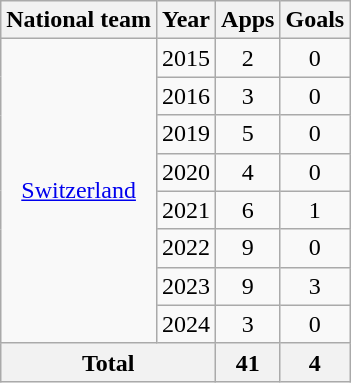<table class="wikitable" style="text-align:center">
<tr>
<th>National team</th>
<th>Year</th>
<th>Apps</th>
<th>Goals</th>
</tr>
<tr>
<td rowspan="8"><a href='#'>Switzerland</a></td>
<td>2015</td>
<td>2</td>
<td>0</td>
</tr>
<tr>
<td>2016</td>
<td>3</td>
<td>0</td>
</tr>
<tr>
<td>2019</td>
<td>5</td>
<td>0</td>
</tr>
<tr>
<td>2020</td>
<td>4</td>
<td>0</td>
</tr>
<tr>
<td>2021</td>
<td>6</td>
<td>1</td>
</tr>
<tr>
<td>2022</td>
<td>9</td>
<td>0</td>
</tr>
<tr>
<td>2023</td>
<td>9</td>
<td>3</td>
</tr>
<tr>
<td>2024</td>
<td>3</td>
<td>0</td>
</tr>
<tr>
<th colspan="2">Total</th>
<th>41</th>
<th>4</th>
</tr>
</table>
